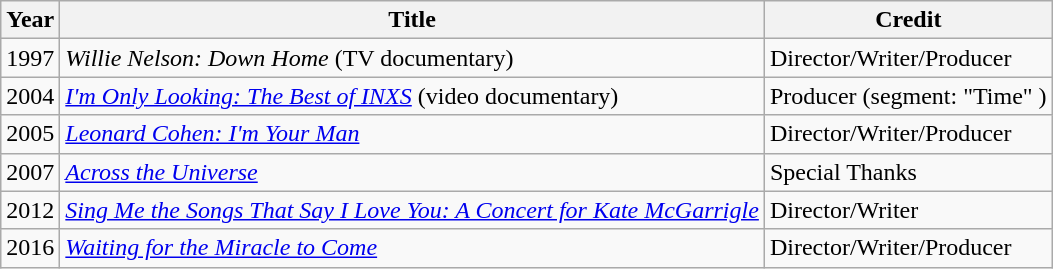<table class="wikitable">
<tr>
<th>Year</th>
<th>Title</th>
<th>Credit</th>
</tr>
<tr>
<td>1997</td>
<td><em>Willie Nelson: Down Home</em> (TV documentary)</td>
<td>Director/Writer/Producer</td>
</tr>
<tr>
<td>2004</td>
<td><em><a href='#'>I'm Only Looking: The Best of INXS</a></em> (video documentary)</td>
<td>Producer (segment: "Time" )</td>
</tr>
<tr>
<td>2005</td>
<td><em><a href='#'>Leonard Cohen: I'm Your Man</a></em></td>
<td>Director/Writer/Producer</td>
</tr>
<tr>
<td>2007</td>
<td><em><a href='#'>Across the Universe</a></em></td>
<td>Special Thanks</td>
</tr>
<tr>
<td>2012</td>
<td><em><a href='#'>Sing Me the Songs That Say I Love You: A Concert for Kate McGarrigle</a></em></td>
<td>Director/Writer</td>
</tr>
<tr>
<td>2016</td>
<td><em><a href='#'>Waiting for the Miracle to Come</a></em></td>
<td>Director/Writer/Producer</td>
</tr>
</table>
